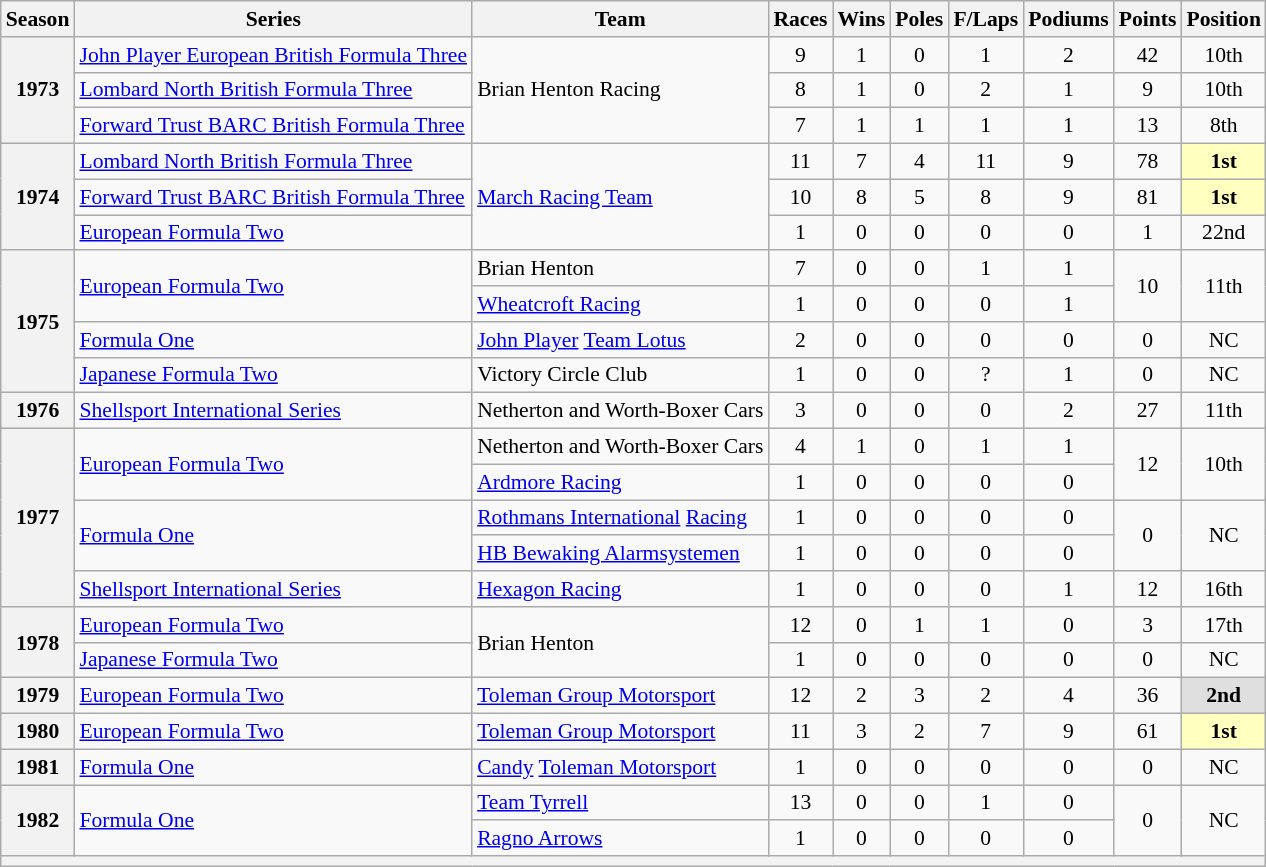<table class="wikitable" style="font-size: 90%; text-align:center">
<tr>
<th>Season</th>
<th>Series</th>
<th>Team</th>
<th>Races</th>
<th>Wins</th>
<th>Poles</th>
<th>F/Laps</th>
<th>Podiums</th>
<th>Points</th>
<th>Position</th>
</tr>
<tr>
<th rowspan=3>1973</th>
<td align=left nowrap><a href='#'>John Player European British Formula Three</a></td>
<td rowspan="3" style="text-align:left">Brian Henton Racing</td>
<td>9</td>
<td>1</td>
<td>0</td>
<td>1</td>
<td>2</td>
<td>42</td>
<td>10th</td>
</tr>
<tr>
<td align=left><a href='#'>Lombard North British Formula Three</a></td>
<td>8</td>
<td>1</td>
<td>0</td>
<td>2</td>
<td>1</td>
<td>9</td>
<td>10th</td>
</tr>
<tr>
<td align=left><a href='#'>Forward Trust BARC British Formula Three</a></td>
<td>7</td>
<td>1</td>
<td>1</td>
<td>1</td>
<td>1</td>
<td>13</td>
<td>8th</td>
</tr>
<tr>
<th rowspan=3>1974</th>
<td align=left><a href='#'>Lombard North British Formula Three</a></td>
<td rowspan="3" style="text-align:left"><a href='#'>March Racing Team</a></td>
<td>11</td>
<td>7</td>
<td>4</td>
<td>11</td>
<td>9</td>
<td>78</td>
<td style="background:#FFFFBF"><strong>1st</strong></td>
</tr>
<tr>
<td align=left><a href='#'>Forward Trust BARC British Formula Three</a></td>
<td>10</td>
<td>8</td>
<td>5</td>
<td>8</td>
<td>9</td>
<td>81</td>
<td style="background:#FFFFBF"><strong>1st</strong></td>
</tr>
<tr>
<td align=left><a href='#'>European Formula Two</a></td>
<td>1</td>
<td>0</td>
<td>0</td>
<td>0</td>
<td>0</td>
<td>1</td>
<td>22nd</td>
</tr>
<tr>
<th rowspan=4>1975</th>
<td rowspan="2" style="text-align:left"><a href='#'>European Formula Two</a></td>
<td align=left>Brian Henton</td>
<td>7</td>
<td>0</td>
<td>0</td>
<td>1</td>
<td>1</td>
<td rowspan=2>10</td>
<td rowspan=2>11th</td>
</tr>
<tr>
<td align=left><a href='#'>Wheatcroft Racing</a></td>
<td>1</td>
<td>0</td>
<td>0</td>
<td>0</td>
<td>1</td>
</tr>
<tr>
<td align=left><a href='#'>Formula One</a></td>
<td align=left><a href='#'>John Player</a> <a href='#'>Team Lotus</a></td>
<td>2</td>
<td>0</td>
<td>0</td>
<td>0</td>
<td>0</td>
<td>0</td>
<td>NC</td>
</tr>
<tr>
<td align=left><a href='#'>Japanese Formula Two</a></td>
<td align=left>Victory Circle Club</td>
<td>1</td>
<td>0</td>
<td>0</td>
<td>?</td>
<td>1</td>
<td>0</td>
<td>NC</td>
</tr>
<tr>
<th>1976</th>
<td align=left><a href='#'>Shellsport International Series</a></td>
<td align=left nowrap>Netherton and Worth-Boxer Cars</td>
<td>3</td>
<td>0</td>
<td>0</td>
<td>0</td>
<td>2</td>
<td>27</td>
<td>11th</td>
</tr>
<tr>
<th rowspan=5>1977</th>
<td rowspan="2" style="text-align:left"><a href='#'>European Formula Two</a></td>
<td align=left>Netherton and Worth-Boxer Cars</td>
<td>4</td>
<td>1</td>
<td>0</td>
<td>1</td>
<td>1</td>
<td rowspan=2>12</td>
<td rowspan=2>10th</td>
</tr>
<tr>
<td align=left><a href='#'>Ardmore Racing</a></td>
<td>1</td>
<td>0</td>
<td>0</td>
<td>0</td>
<td>0</td>
</tr>
<tr>
<td rowspan="2" style="text-align:left"><a href='#'>Formula One</a></td>
<td align=left><a href='#'>Rothmans International</a> <a href='#'>Racing</a></td>
<td>1</td>
<td>0</td>
<td>0</td>
<td>0</td>
<td>0</td>
<td rowspan=2>0</td>
<td rowspan=2>NC</td>
</tr>
<tr>
<td align=left><a href='#'>HB Bewaking Alarmsystemen</a></td>
<td>1</td>
<td>0</td>
<td>0</td>
<td>0</td>
<td>0</td>
</tr>
<tr>
<td align=left><a href='#'>Shellsport International Series</a></td>
<td align=left><a href='#'>Hexagon Racing</a></td>
<td>1</td>
<td>0</td>
<td>0</td>
<td>0</td>
<td>1</td>
<td>12</td>
<td>16th</td>
</tr>
<tr>
<th rowspan=2>1978</th>
<td align=left><a href='#'>European Formula Two</a></td>
<td rowspan="2" style="text-align:left">Brian Henton</td>
<td>12</td>
<td>0</td>
<td>1</td>
<td>1</td>
<td>0</td>
<td>3</td>
<td>17th</td>
</tr>
<tr>
<td align=left><a href='#'>Japanese Formula Two</a></td>
<td>1</td>
<td>0</td>
<td>0</td>
<td>0</td>
<td>0</td>
<td>0</td>
<td>NC</td>
</tr>
<tr>
<th>1979</th>
<td align=left><a href='#'>European Formula Two</a></td>
<td align=left><a href='#'>Toleman Group Motorsport</a></td>
<td>12</td>
<td>2</td>
<td>3</td>
<td>2</td>
<td>4</td>
<td>36</td>
<td style="background:#DFDFDF"><strong>2nd</strong></td>
</tr>
<tr>
<th>1980</th>
<td align=left><a href='#'>European Formula Two</a></td>
<td align=left><a href='#'>Toleman Group Motorsport</a></td>
<td>11</td>
<td>3</td>
<td>2</td>
<td>7</td>
<td>9</td>
<td>61</td>
<td style="background:#FFFFBF"><strong>1st</strong></td>
</tr>
<tr>
<th>1981</th>
<td align=left><a href='#'>Formula One</a></td>
<td align=left><a href='#'>Candy</a> <a href='#'>Toleman Motorsport</a></td>
<td>1</td>
<td>0</td>
<td>0</td>
<td>0</td>
<td>0</td>
<td>0</td>
<td>NC</td>
</tr>
<tr>
<th rowspan=2>1982</th>
<td rowspan="2" style="text-align:left"><a href='#'>Formula One</a></td>
<td align=left><a href='#'>Team Tyrrell</a></td>
<td>13</td>
<td>0</td>
<td>0</td>
<td>1</td>
<td>0</td>
<td rowspan=2>0</td>
<td rowspan=2>NC</td>
</tr>
<tr>
<td align=left><a href='#'>Ragno Arrows</a></td>
<td>1</td>
<td>0</td>
<td>0</td>
<td>0</td>
<td>0</td>
</tr>
<tr>
<th colspan="10"></th>
</tr>
</table>
